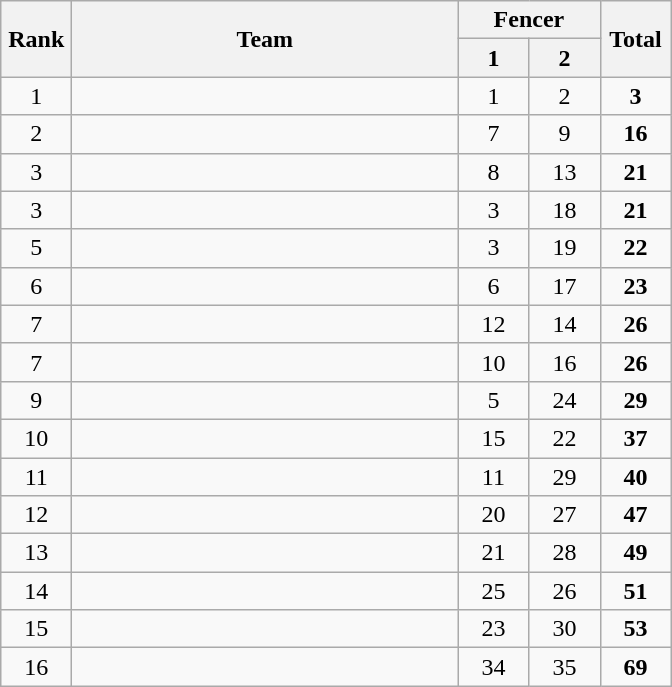<table class=wikitable style="text-align:center">
<tr>
<th rowspan=2 width=40>Rank</th>
<th rowspan=2 width=250>Team</th>
<th colspan=2>Fencer</th>
<th rowspan=2 width=40>Total</th>
</tr>
<tr>
<th width=40>1</th>
<th width=40>2</th>
</tr>
<tr>
<td>1</td>
<td align=left></td>
<td>1</td>
<td>2</td>
<td><strong>3</strong></td>
</tr>
<tr>
<td>2</td>
<td align=left></td>
<td>7</td>
<td>9</td>
<td><strong>16</strong></td>
</tr>
<tr>
<td>3</td>
<td align=left></td>
<td>8</td>
<td>13</td>
<td><strong>21</strong></td>
</tr>
<tr>
<td>3</td>
<td align=left></td>
<td>3</td>
<td>18</td>
<td><strong>21</strong></td>
</tr>
<tr>
<td>5</td>
<td align=left></td>
<td>3</td>
<td>19</td>
<td><strong>22</strong></td>
</tr>
<tr>
<td>6</td>
<td align=left></td>
<td>6</td>
<td>17</td>
<td><strong>23</strong></td>
</tr>
<tr>
<td>7</td>
<td align=left></td>
<td>12</td>
<td>14</td>
<td><strong>26</strong></td>
</tr>
<tr>
<td>7</td>
<td align=left></td>
<td>10</td>
<td>16</td>
<td><strong>26</strong></td>
</tr>
<tr>
<td>9</td>
<td align=left></td>
<td>5</td>
<td>24</td>
<td><strong>29</strong></td>
</tr>
<tr>
<td>10</td>
<td align=left></td>
<td>15</td>
<td>22</td>
<td><strong>37</strong></td>
</tr>
<tr>
<td>11</td>
<td align=left></td>
<td>11</td>
<td>29</td>
<td><strong>40</strong></td>
</tr>
<tr>
<td>12</td>
<td align=left></td>
<td>20</td>
<td>27</td>
<td><strong>47</strong></td>
</tr>
<tr>
<td>13</td>
<td align=left></td>
<td>21</td>
<td>28</td>
<td><strong>49</strong></td>
</tr>
<tr>
<td>14</td>
<td align=left></td>
<td>25</td>
<td>26</td>
<td><strong>51</strong></td>
</tr>
<tr>
<td>15</td>
<td align=left></td>
<td>23</td>
<td>30</td>
<td><strong>53</strong></td>
</tr>
<tr>
<td>16</td>
<td align=left></td>
<td>34</td>
<td>35</td>
<td><strong>69</strong></td>
</tr>
</table>
